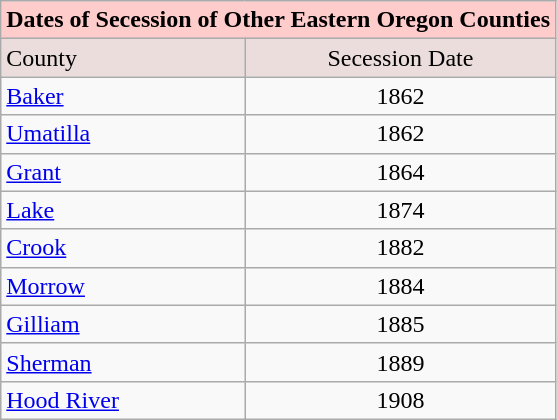<table class="wikitable">
<tr bgcolor="#ffcccc">
<td colspan=2><strong>Dates of Secession of Other Eastern Oregon Counties</strong></td>
</tr>
<tr bgcolor="ecdddd">
<td>County</td>
<td align="center">Secession Date</td>
</tr>
<tr>
<td><a href='#'>Baker</a></td>
<td align="center">1862</td>
</tr>
<tr>
<td><a href='#'>Umatilla</a></td>
<td align="center">1862</td>
</tr>
<tr>
<td><a href='#'>Grant</a></td>
<td align="center">1864</td>
</tr>
<tr>
<td><a href='#'>Lake</a></td>
<td align="center">1874</td>
</tr>
<tr>
<td><a href='#'>Crook</a></td>
<td align="center">1882</td>
</tr>
<tr>
<td><a href='#'>Morrow</a></td>
<td align="center">1884</td>
</tr>
<tr>
<td><a href='#'>Gilliam</a></td>
<td align="center">1885</td>
</tr>
<tr>
<td><a href='#'>Sherman</a></td>
<td align="center">1889</td>
</tr>
<tr>
<td><a href='#'>Hood River</a></td>
<td align="center">1908</td>
</tr>
</table>
